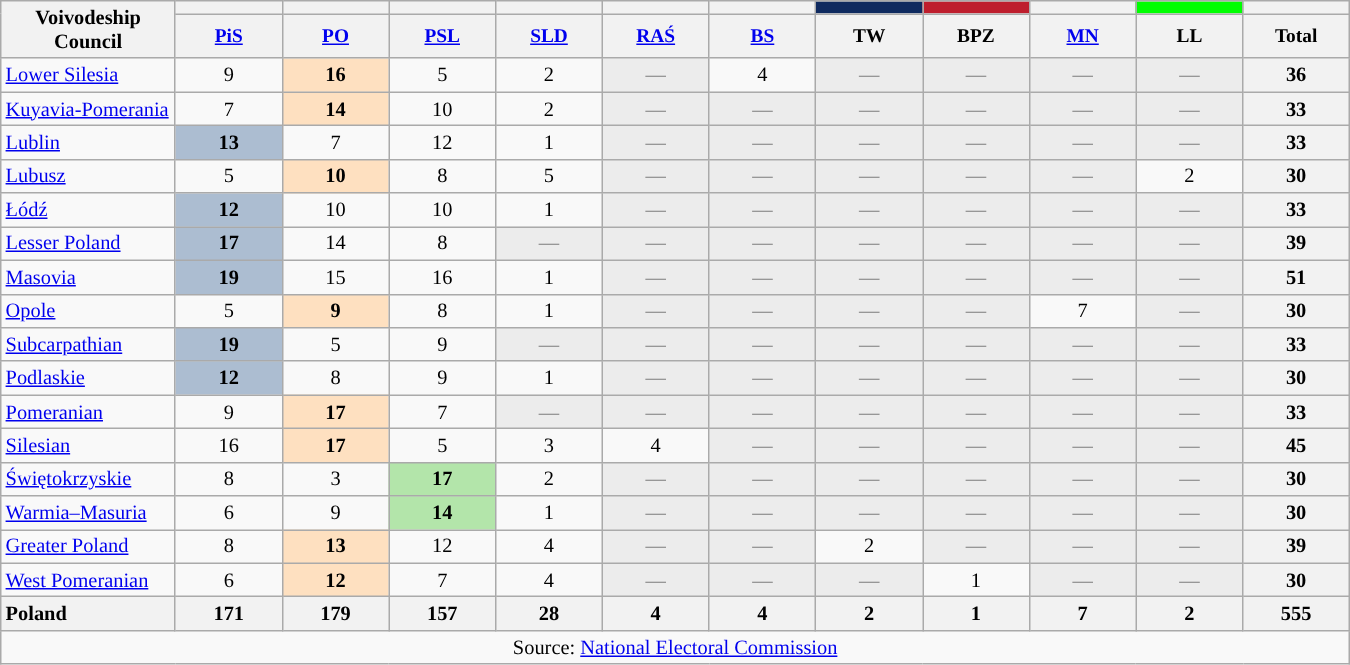<table class="wikitable sortable" style="text-align:center; font-size:85%;">
<tr text-align:center;>
<th style="width:110px;" rowspan="2">Voivodeship<br>Council</th>
<th style="background: "></th>
<th style="background: "></th>
<th style="background: "></th>
<th style="background: "></th>
<th style="background: "></th>
<th style="background: "></th>
<th style="background: #0F2A5F;"></th>
<th style="background: #BE1E2D;"></th>
<th style="background: "></th>
<th style="background: #00FF01;"></th>
<th style="background: ;"></th>
</tr>
<tr text-align:center;>
<th style="font-size:95%; width:65px;"><a href='#'>PiS</a></th>
<th style="font-size:95%; width:65px;"><a href='#'>PO</a></th>
<th style="font-size:95%; width:65px;"><a href='#'>PSL</a></th>
<th style="font-size:95%; width:65px;"><a href='#'>SLD</a></th>
<th style="font-size:95%; width:65px;"><a href='#'>RAŚ</a></th>
<th style="font-size:95%; width:65px;"><a href='#'>BS</a></th>
<th style="font-size:95%; width:65px;">TW</th>
<th style="font-size:95%; width:65px;">BPZ</th>
<th style="font-size:95%; width:65px;"><a href='#'>MN</a></th>
<th style="font-size:95%; width:65px;">LL</th>
<th style="font-size:95%; width:65px;">Total</th>
</tr>
<tr>
<td style="text-align: left;"><a href='#'>Lower Silesia</a></td>
<td>9</td>
<td style="background: #fee0c0;"><strong>16</strong></td>
<td>5</td>
<td>2</td>
<td style="background: #ececec; color:gray;">—</td>
<td>4</td>
<td style="background: #ececec; color:gray;">—</td>
<td style="background: #ececec; color:gray;">—</td>
<td style="background: #ececec; color:gray;">—</td>
<td style="background: #ececec; color:gray;">—</td>
<th>36</th>
</tr>
<tr>
<td style="text-align: left;"><a href='#'>Kuyavia-Pomerania</a></td>
<td>7</td>
<td style="background: #fee0c0;"><strong>14</strong></td>
<td>10</td>
<td>2</td>
<td style="background: #ececec; color:gray;">—</td>
<td style="background: #ececec; color:gray;">—</td>
<td style="background: #ececec; color:gray;">—</td>
<td style="background: #ececec; color:gray;">—</td>
<td style="background: #ececec; color:gray;">—</td>
<td style="background: #ececec; color:gray;">—</td>
<th>33</th>
</tr>
<tr>
<td style="text-align: left;"><a href='#'>Lublin</a></td>
<td style="background: #acbdd1;"><strong>13</strong></td>
<td>7</td>
<td>12</td>
<td>1</td>
<td style="background: #ececec; color:gray;">—</td>
<td style="background: #ececec; color:gray;">—</td>
<td style="background: #ececec; color:gray;">—</td>
<td style="background: #ececec; color:gray;">—</td>
<td style="background: #ececec; color:gray;">—</td>
<td style="background: #ececec; color:gray;">—</td>
<th>33</th>
</tr>
<tr>
<td style="text-align: left;"><a href='#'>Lubusz</a></td>
<td>5</td>
<td style="background: #fee0c0;"><strong>10</strong></td>
<td>8</td>
<td>5</td>
<td style="background: #ececec; color:gray;">—</td>
<td style="background: #ececec; color:gray;">—</td>
<td style="background: #ececec; color:gray;">—</td>
<td style="background: #ececec; color:gray;">—</td>
<td style="background: #ececec; color:gray;">—</td>
<td>2</td>
<th>30</th>
</tr>
<tr>
<td style="text-align: left;"><a href='#'>Łódź</a></td>
<td style="background: #acbdd1;"><strong>12</strong></td>
<td>10</td>
<td>10</td>
<td>1</td>
<td style="background: #ececec; color:gray;">—</td>
<td style="background: #ececec; color:gray;">—</td>
<td style="background: #ececec; color:gray;">—</td>
<td style="background: #ececec; color:gray;">—</td>
<td style="background: #ececec; color:gray;">—</td>
<td style="background: #ececec; color:gray;">—</td>
<th>33</th>
</tr>
<tr>
<td style="text-align: left;"><a href='#'>Lesser Poland</a></td>
<td style="background: #acbdd1;"><strong>17</strong></td>
<td>14</td>
<td>8</td>
<td style="background: #ececec; color:gray;">—</td>
<td style="background: #ececec; color:gray;">—</td>
<td style="background: #ececec; color:gray;">—</td>
<td style="background: #ececec; color:gray;">—</td>
<td style="background: #ececec; color:gray;">—</td>
<td style="background: #ececec; color:gray;">—</td>
<td style="background: #ececec; color:gray;">—</td>
<th>39</th>
</tr>
<tr>
<td style="text-align: left;"><a href='#'>Masovia</a></td>
<td style="background: #acbdd1;"><strong>19</strong></td>
<td>15</td>
<td>16</td>
<td>1</td>
<td style="background: #ececec; color:gray;">—</td>
<td style="background: #ececec; color:gray;">—</td>
<td style="background: #ececec; color:gray;">—</td>
<td style="background: #ececec; color:gray;">—</td>
<td style="background: #ececec; color:gray;">—</td>
<td style="background: #ececec; color:gray;">—</td>
<th>51</th>
</tr>
<tr>
<td style="text-align: left;"><a href='#'>Opole</a></td>
<td>5</td>
<td style="background: #fee0c0;"><strong>9</strong></td>
<td>8</td>
<td>1</td>
<td style="background: #ececec; color:gray;">—</td>
<td style="background: #ececec; color:gray;">—</td>
<td style="background: #ececec; color:gray;">—</td>
<td style="background: #ececec; color:gray;">—</td>
<td>7</td>
<td style="background: #ececec; color:gray;">—</td>
<th>30</th>
</tr>
<tr>
<td style="text-align: left;"><a href='#'>Subcarpathian</a></td>
<td style="background: #acbdd1;"><strong>19</strong></td>
<td>5</td>
<td>9</td>
<td style="background: #ececec; color:gray;">—</td>
<td style="background: #ececec; color:gray;">—</td>
<td style="background: #ececec; color:gray;">—</td>
<td style="background: #ececec; color:gray;">—</td>
<td style="background: #ececec; color:gray;">—</td>
<td style="background: #ececec; color:gray;">—</td>
<td style="background: #ececec; color:gray;">—</td>
<th>33</th>
</tr>
<tr>
<td style="text-align: left;"><a href='#'>Podlaskie</a></td>
<td style="background: #acbdd1;"><strong>12</strong></td>
<td>8</td>
<td>9</td>
<td>1</td>
<td style="background: #ececec; color:gray;">—</td>
<td style="background: #ececec; color:gray;">—</td>
<td style="background: #ececec; color:gray;">—</td>
<td style="background: #ececec; color:gray;">—</td>
<td style="background: #ececec; color:gray;">—</td>
<td style="background: #ececec; color:gray;">—</td>
<th>30</th>
</tr>
<tr>
<td style="text-align: left;"><a href='#'>Pomeranian</a></td>
<td>9</td>
<td style="background: #fee0c0;"><strong>17</strong></td>
<td>7</td>
<td style="background: #ececec; color:gray;">—</td>
<td style="background: #ececec; color:gray;">—</td>
<td style="background: #ececec; color:gray;">—</td>
<td style="background: #ececec; color:gray;">—</td>
<td style="background: #ececec; color:gray;">—</td>
<td style="background: #ececec; color:gray;">—</td>
<td style="background: #ececec; color:gray;">—</td>
<th>33</th>
</tr>
<tr>
<td style="text-align: left;"><a href='#'>Silesian</a></td>
<td>16</td>
<td style="background: #fee0c0;"><strong>17</strong></td>
<td>5</td>
<td>3</td>
<td>4</td>
<td style="background: #ececec; color:gray;">—</td>
<td style="background: #ececec; color:gray;">—</td>
<td style="background: #ececec; color:gray;">—</td>
<td style="background: #ececec; color:gray;">—</td>
<td style="background: #ececec; color:gray;">—</td>
<th>45</th>
</tr>
<tr>
<td style="text-align: left;"><a href='#'>Świętokrzyskie</a></td>
<td>8</td>
<td>3</td>
<td style="background: #b3e5aa;"><strong>17</strong></td>
<td>2</td>
<td style="background: #ececec; color:gray;">—</td>
<td style="background: #ececec; color:gray;">—</td>
<td style="background: #ececec; color:gray;">—</td>
<td style="background: #ececec; color:gray;">—</td>
<td style="background: #ececec; color:gray;">—</td>
<td style="background: #ececec; color:gray;">—</td>
<th>30</th>
</tr>
<tr>
<td style="text-align: left;"><a href='#'>Warmia–Masuria</a></td>
<td>6</td>
<td>9</td>
<td style="background: #b3e5aa;"><strong>14</strong></td>
<td>1</td>
<td style="background: #ececec; color:gray;">—</td>
<td style="background: #ececec; color:gray;">—</td>
<td style="background: #ececec; color:gray;">—</td>
<td style="background: #ececec; color:gray;">—</td>
<td style="background: #ececec; color:gray;">—</td>
<td style="background: #ececec; color:gray;">—</td>
<th>30</th>
</tr>
<tr>
<td style="text-align: left;"><a href='#'>Greater Poland</a></td>
<td>8</td>
<td style="background: #fee0c0;"><strong>13</strong></td>
<td>12</td>
<td>4</td>
<td style="background: #ececec; color:gray;">—</td>
<td style="background: #ececec; color:gray;">—</td>
<td>2</td>
<td style="background: #ececec; color:gray;">—</td>
<td style="background: #ececec; color:gray;">—</td>
<td style="background: #ececec; color:gray;">—</td>
<th>39</th>
</tr>
<tr>
<td style="text-align: left;"><a href='#'>West Pomeranian</a></td>
<td>6</td>
<td style="background: #fee0c0;"><strong>12</strong></td>
<td>7</td>
<td>4</td>
<td style="background: #ececec; color:gray;">—</td>
<td style="background: #ececec; color:gray;">—</td>
<td style="background: #ececec; color:gray;">—</td>
<td>1</td>
<td style="background: #ececec; color:gray;">—</td>
<td style="background: #ececec; color:gray;">—</td>
<th>30</th>
</tr>
<tr>
<th style="text-align: left;">Poland</th>
<th>171</th>
<th>179</th>
<th>157</th>
<th>28</th>
<th>4</th>
<th>4</th>
<th>2</th>
<th>1</th>
<th>7</th>
<th>2</th>
<th>555</th>
</tr>
<tr>
<td colspan="12" align="center">Source: <a href='#'>National Electoral Commission</a></td>
</tr>
</table>
